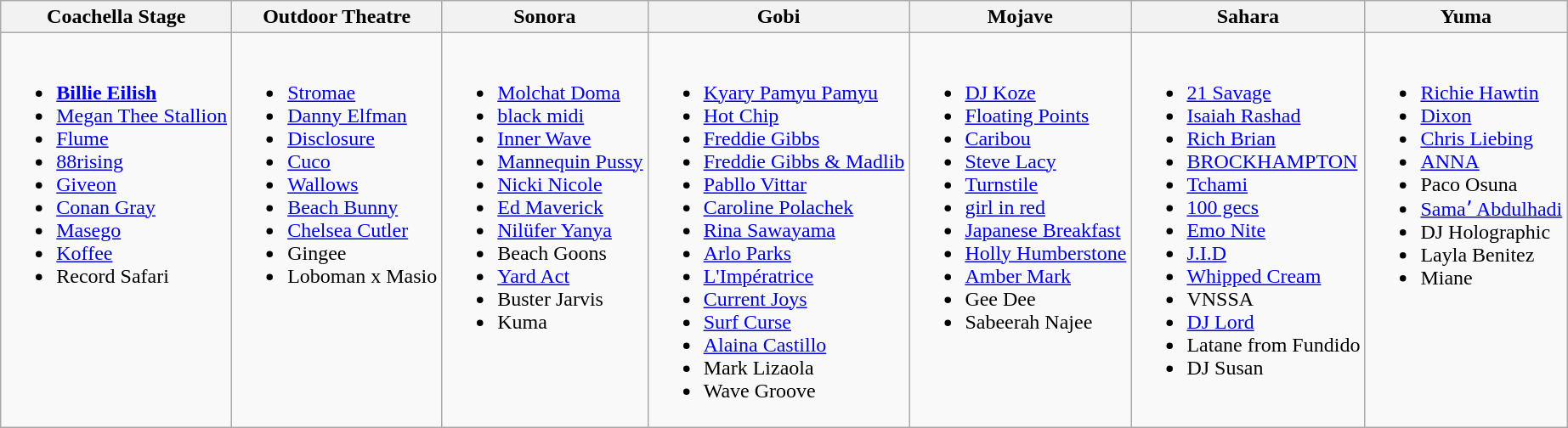<table class="wikitable">
<tr>
<th>Coachella Stage</th>
<th>Outdoor Theatre</th>
<th>Sonora</th>
<th>Gobi</th>
<th>Mojave</th>
<th>Sahara</th>
<th>Yuma</th>
</tr>
<tr valign="top">
<td><br><ul><li><strong><a href='#'>Billie Eilish</a></strong></li><li><a href='#'>Megan Thee Stallion</a></li><li><a href='#'>Flume</a></li><li><a href='#'>88rising</a></li><li><a href='#'>Giveon</a></li><li><a href='#'>Conan Gray</a></li><li><a href='#'>Masego</a></li><li><a href='#'>Koffee</a></li><li>Record Safari</li></ul></td>
<td><br><ul><li><a href='#'>Stromae</a></li><li><a href='#'>Danny Elfman</a></li><li><a href='#'>Disclosure</a></li><li><a href='#'>Cuco</a></li><li><a href='#'>Wallows</a></li><li><a href='#'>Beach Bunny</a></li><li><a href='#'>Chelsea Cutler</a> </li><li>Gingee </li><li>Loboman x Masio </li></ul></td>
<td><br><ul><li><a href='#'>Molchat Doma</a></li><li><a href='#'>black midi</a></li><li><a href='#'>Inner Wave</a></li><li><a href='#'>Mannequin Pussy</a></li><li><a href='#'>Nicki Nicole</a></li><li><a href='#'>Ed Maverick</a></li><li><a href='#'>Nilüfer Yanya</a></li><li>Beach Goons</li><li><a href='#'>Yard Act</a></li><li>Buster Jarvis </li><li>Kuma </li></ul></td>
<td><br><ul><li><a href='#'>Kyary Pamyu Pamyu</a></li><li><a href='#'>Hot Chip</a></li><li><a href='#'>Freddie Gibbs</a> </li><li><a href='#'>Freddie Gibbs & Madlib</a> </li><li><a href='#'>Pabllo Vittar</a></li><li><a href='#'>Caroline Polachek</a></li><li><a href='#'>Rina Sawayama</a></li><li><a href='#'>Arlo Parks</a></li><li><a href='#'>L'Impératrice</a></li><li><a href='#'>Current Joys</a> </li><li><a href='#'>Surf Curse</a> </li><li><a href='#'>Alaina Castillo</a></li><li>Mark Lizaola </li><li>Wave Groove </li></ul></td>
<td><br><ul><li><a href='#'>DJ Koze</a></li><li><a href='#'>Floating Points</a></li><li><a href='#'>Caribou</a></li><li><a href='#'>Steve Lacy</a></li><li><a href='#'>Turnstile</a></li><li><a href='#'>girl in red</a></li><li><a href='#'>Japanese Breakfast</a></li><li><a href='#'>Holly Humberstone</a></li><li><a href='#'>Amber Mark</a></li><li>Gee Dee </li><li>Sabeerah Najee </li></ul></td>
<td><br><ul><li><a href='#'>21 Savage</a></li><li><a href='#'>Isaiah Rashad</a></li><li><a href='#'>Rich Brian</a></li><li><a href='#'>BROCKHAMPTON</a></li><li><a href='#'>Tchami</a></li><li><a href='#'>100 gecs</a></li><li><a href='#'>Emo Nite</a></li><li><a href='#'>J.I.D</a></li><li><a href='#'>Whipped Cream</a></li><li>VNSSA</li><li><a href='#'>DJ Lord</a> </li><li>Latane from Fundido </li><li>DJ Susan </li></ul></td>
<td><br><ul><li><a href='#'>Richie Hawtin</a></li><li><a href='#'>Dixon</a></li><li><a href='#'>Chris Liebing</a></li><li><a href='#'>ANNA</a></li><li>Paco Osuna</li><li><a href='#'>Samaʼ Abdulhadi</a></li><li>DJ Holographic</li><li>Layla Benitez</li><li>Miane</li></ul></td>
</tr>
</table>
